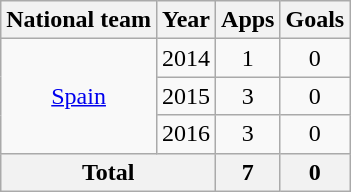<table class="wikitable" style="text-align:center">
<tr>
<th>National team</th>
<th>Year</th>
<th>Apps</th>
<th>Goals</th>
</tr>
<tr>
<td rowspan="3"><a href='#'>Spain</a></td>
<td>2014</td>
<td>1</td>
<td>0</td>
</tr>
<tr>
<td>2015</td>
<td>3</td>
<td>0</td>
</tr>
<tr>
<td>2016</td>
<td>3</td>
<td>0</td>
</tr>
<tr>
<th colspan="2">Total</th>
<th>7</th>
<th>0</th>
</tr>
</table>
